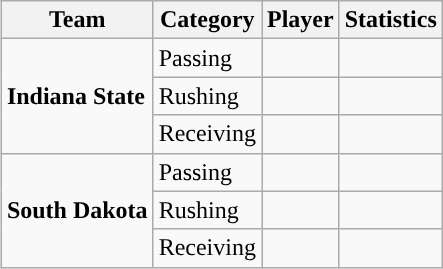<table class="wikitable" style="float: right;">
<tr>
<th>Team</th>
<th>Category</th>
<th>Player</th>
<th>Statistics</th>
</tr>
<tr>
<td rowspan=3><strong>Indiana State</strong></td>
<td>Passing</td>
<td></td>
<td></td>
</tr>
<tr>
<td>Rushing</td>
<td></td>
<td></td>
</tr>
<tr>
<td>Receiving</td>
<td></td>
<td></td>
</tr>
<tr>
<td rowspan=3><strong>South Dakota</strong></td>
<td>Passing</td>
<td></td>
<td></td>
</tr>
<tr>
<td>Rushing</td>
<td></td>
<td></td>
</tr>
<tr>
<td>Receiving</td>
<td></td>
<td></td>
</tr>
</table>
